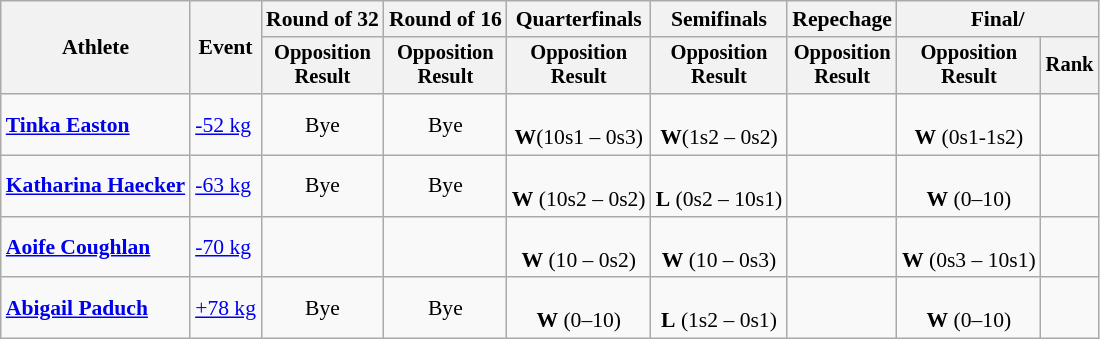<table class="wikitable" style="font-size:90%;">
<tr>
<th rowspan=2>Athlete</th>
<th rowspan=2>Event</th>
<th>Round of 32</th>
<th>Round of 16</th>
<th>Quarterfinals</th>
<th>Semifinals</th>
<th>Repechage</th>
<th colspan=2>Final/</th>
</tr>
<tr style="font-size:95%">
<th>Opposition<br>Result</th>
<th>Opposition<br>Result</th>
<th>Opposition<br>Result</th>
<th>Opposition<br>Result</th>
<th>Opposition<br>Result</th>
<th>Opposition<br>Result</th>
<th>Rank</th>
</tr>
<tr align=center>
<td align=left><strong><a href='#'>Tinka Easton</a></strong></td>
<td align=left><a href='#'>-52 kg</a></td>
<td>Bye</td>
<td>Bye</td>
<td><br><strong>W</strong>(10s1 – 0s3)</td>
<td><br><strong>W</strong>(1s2 – 0s2)</td>
<td></td>
<td><br><strong>W</strong> (0s1-1s2)</td>
<td></td>
</tr>
<tr align=center>
<td align=left><strong><a href='#'>Katharina Haecker</a></strong></td>
<td align=left><a href='#'>-63 kg</a></td>
<td>Bye</td>
<td>Bye</td>
<td><br><strong>W</strong> (10s2 – 0s2)</td>
<td><br><strong>L</strong>  (0s2 – 10s1)</td>
<td></td>
<td><br><strong>W</strong>  (0–10)</td>
<td></td>
</tr>
<tr align=center>
<td align=left><strong><a href='#'>Aoife Coughlan</a></strong></td>
<td align=left><a href='#'>-70 kg</a></td>
<td></td>
<td></td>
<td><br><strong>W</strong> (10 – 0s2)</td>
<td><br><strong>W</strong> (10 – 0s3)</td>
<td></td>
<td><br><strong>W</strong> (0s3 – 10s1)</td>
<td></td>
</tr>
<tr align=center>
<td align=left><strong><a href='#'>Abigail Paduch</a></strong></td>
<td align=left><a href='#'>+78 kg</a></td>
<td>Bye</td>
<td>Bye</td>
<td><br><strong>W</strong>  (0–10)</td>
<td><br><strong>L</strong>  (1s2 – 0s1)</td>
<td></td>
<td><br> <strong>W</strong> (0–10)</td>
<td></td>
</tr>
</table>
